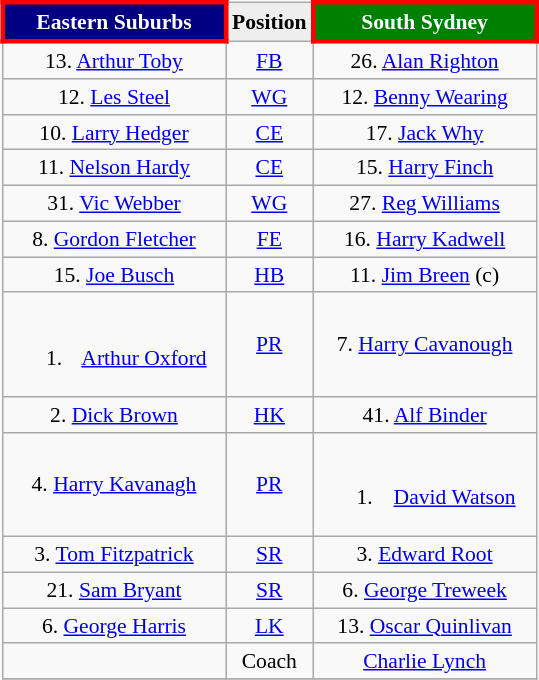<table align="right" class="wikitable" style="font-size:90%; margin-left:1em">
<tr bgcolor="#FF0033">
<th style="width:140px; border:3px solid red; background: navy; color: white">Eastern Suburbs</th>
<th style="width:40px; text-align:center; background:#eee; color:black;">Position</th>
<th style="width:140px; border:3px solid red; background: green; color: white">South Sydney</th>
</tr>
<tr align=center>
<td>13. <a href='#'>Arthur Toby</a></td>
<td><a href='#'>FB</a></td>
<td>26. <a href='#'>Alan Righton</a></td>
</tr>
<tr align=center>
<td>12. <a href='#'>Les Steel</a></td>
<td><a href='#'>WG</a></td>
<td>12. <a href='#'>Benny Wearing</a></td>
</tr>
<tr align=center>
<td>10. <a href='#'>Larry Hedger</a></td>
<td><a href='#'>CE</a></td>
<td>17. <a href='#'>Jack Why</a></td>
</tr>
<tr align=center>
<td>11. <a href='#'>Nelson Hardy</a></td>
<td><a href='#'>CE</a></td>
<td>15. <a href='#'>Harry Finch</a></td>
</tr>
<tr align=center>
<td>31. <a href='#'>Vic Webber</a></td>
<td><a href='#'>WG</a></td>
<td>27. <a href='#'>Reg Williams</a></td>
</tr>
<tr align=center>
<td>8. <a href='#'>Gordon Fletcher</a></td>
<td><a href='#'>FE</a></td>
<td>16. <a href='#'>Harry Kadwell</a></td>
</tr>
<tr align=center>
<td>15. <a href='#'>Joe Busch</a></td>
<td><a href='#'>HB</a></td>
<td>11. <a href='#'>Jim Breen</a> (c)</td>
</tr>
<tr align=center>
<td><br><ol><li><a href='#'>Arthur Oxford</a></li></ol></td>
<td><a href='#'>PR</a></td>
<td>7. <a href='#'>Harry Cavanough</a></td>
</tr>
<tr align=center>
<td>2. <a href='#'>Dick Brown</a></td>
<td><a href='#'>HK</a></td>
<td>41. <a href='#'>Alf Binder</a></td>
</tr>
<tr align=center>
<td>4. <a href='#'>Harry Kavanagh</a></td>
<td><a href='#'>PR</a></td>
<td><br><ol><li><a href='#'>David Watson</a></li></ol></td>
</tr>
<tr align=center>
<td>3. <a href='#'>Tom Fitzpatrick</a></td>
<td><a href='#'>SR</a></td>
<td>3. <a href='#'>Edward Root</a></td>
</tr>
<tr align=center>
<td>21. <a href='#'>Sam Bryant</a></td>
<td><a href='#'>SR</a></td>
<td>6. <a href='#'>George Treweek</a></td>
</tr>
<tr align=center>
<td>6. <a href='#'>George Harris</a></td>
<td><a href='#'>LK</a></td>
<td>13. <a href='#'>Oscar Quinlivan</a></td>
</tr>
<tr align=center>
<td></td>
<td>Coach</td>
<td><a href='#'>Charlie Lynch</a></td>
</tr>
<tr>
</tr>
</table>
